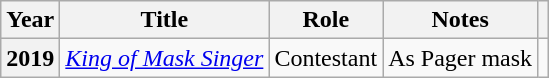<table class="wikitable sortable plainrowheaders">
<tr>
<th scope="col">Year</th>
<th scope="col">Title</th>
<th scope="col">Role</th>
<th scope="col">Notes</th>
<th scope="col" class="unsortable"></th>
</tr>
<tr>
<th scope="row">2019</th>
<td><em><a href='#'>King of Mask Singer</a></em></td>
<td>Contestant</td>
<td>As Pager mask</td>
<td></td>
</tr>
</table>
